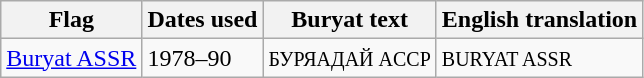<table class="wikitable sortable noresize">
<tr>
<th>Flag</th>
<th>Dates used</th>
<th>Buryat text</th>
<th>English translation</th>
</tr>
<tr>
<td> <a href='#'>Buryat ASSR</a></td>
<td>1978–90</td>
<td><small>БУРЯАДАЙ ACCP</small></td>
<td><small>BURYAT ASSR</small></td>
</tr>
</table>
